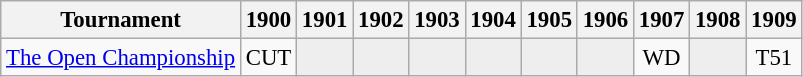<table class="wikitable" style="font-size:95%;text-align:center;">
<tr>
<th>Tournament</th>
<th>1900</th>
<th>1901</th>
<th>1902</th>
<th>1903</th>
<th>1904</th>
<th>1905</th>
<th>1906</th>
<th>1907</th>
<th>1908</th>
<th>1909</th>
</tr>
<tr>
<td align=left><a href='#'>The Open Championship</a></td>
<td>CUT</td>
<td style="background:#eeeeee;"></td>
<td style="background:#eeeeee;"></td>
<td style="background:#eeeeee;"></td>
<td style="background:#eeeeee;"></td>
<td style="background:#eeeeee;"></td>
<td style="background:#eeeeee;"></td>
<td>WD</td>
<td style="background:#eeeeee;"></td>
<td>T51</td>
</tr>
</table>
